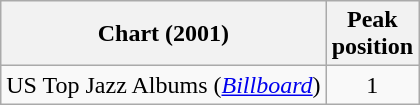<table class="wikitable">
<tr>
<th>Chart (2001)</th>
<th>Peak<br>position</th>
</tr>
<tr>
<td>US Top Jazz Albums (<em><a href='#'>Billboard</a></em>)</td>
<td align="center">1</td>
</tr>
</table>
